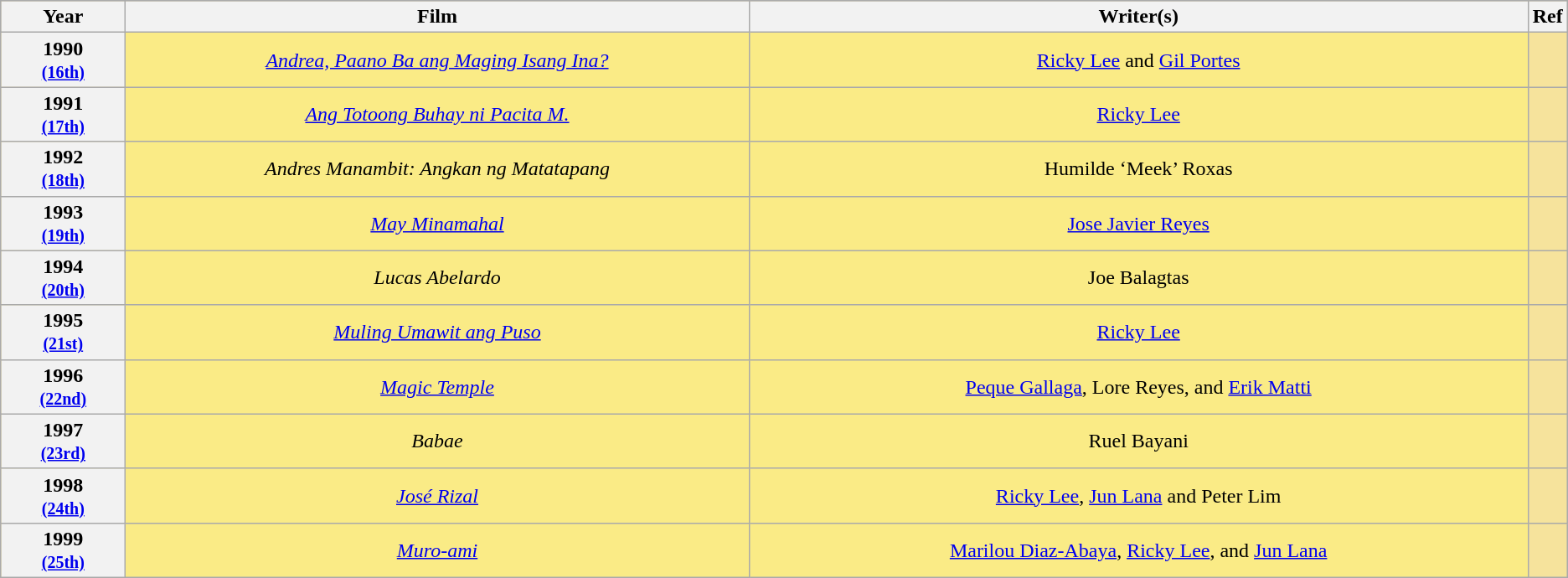<table class="wikitable" rowspan=2 style="text-align: center; background: #f6e39c">
<tr style="background:#bebebe;">
<th scope="col" style="width:8%;">Year</th>
<th scope="col" style="width:40%;">Film</th>
<th scope="col" style="width:50%;">Writer(s)</th>
<th scope="col" style="width:2%;">Ref</th>
</tr>
<tr>
<th scope="row" style="text-align:center">1990 <br><small><a href='#'>(16th)</a> </small></th>
<td style="background:#FAEB86"><em><a href='#'>Andrea, Paano Ba ang Maging Isang Ina?</a></em></td>
<td style="background:#FAEB86"><a href='#'>Ricky Lee</a> and <a href='#'>Gil Portes</a></td>
<td></td>
</tr>
<tr>
<th scope="row" style="text-align:center">1991 <br><small><a href='#'>(17th)</a> </small></th>
<td style="background:#FAEB86"><em><a href='#'>Ang Totoong Buhay ni Pacita M.</a></em></td>
<td style="background:#FAEB86"><a href='#'>Ricky Lee</a></td>
<td></td>
</tr>
<tr>
<th scope="row" style="text-align:center">1992 <br><small><a href='#'>(18th)</a> </small></th>
<td style="background:#FAEB86"><em>Andres Manambit: Angkan ng Matatapang</em></td>
<td style="background:#FAEB86">Humilde ‘Meek’ Roxas</td>
<td></td>
</tr>
<tr>
<th scope="row" style="text-align:center">1993 <br><small><a href='#'>(19th)</a> </small></th>
<td style="background:#FAEB86"><em><a href='#'>May Minamahal</a></em></td>
<td style="background:#FAEB86"><a href='#'>Jose Javier Reyes</a></td>
<td></td>
</tr>
<tr>
<th scope="row" style="text-align:center">1994 <br><small><a href='#'>(20th)</a> </small></th>
<td style="background:#FAEB86"><em>Lucas Abelardo</em></td>
<td style="background:#FAEB86">Joe Balagtas</td>
<td></td>
</tr>
<tr>
<th scope="row" style="text-align:center">1995 <br><small><a href='#'>(21st)</a> </small></th>
<td style="background:#FAEB86"><em><a href='#'>Muling Umawit ang Puso</a></em></td>
<td style="background:#FAEB86"><a href='#'>Ricky Lee</a></td>
<td></td>
</tr>
<tr>
<th scope="row" style="text-align:center">1996 <br><small><a href='#'>(22nd)</a> </small></th>
<td style="background:#FAEB86"><em><a href='#'>Magic Temple</a></em></td>
<td style="background:#FAEB86"><a href='#'>Peque Gallaga</a>, Lore Reyes, and <a href='#'>Erik Matti</a></td>
<td></td>
</tr>
<tr>
<th scope="row" style="text-align:center">1997 <br><small><a href='#'>(23rd)</a> </small></th>
<td style="background:#FAEB86"><em>Babae</em></td>
<td style="background:#FAEB86">Ruel Bayani</td>
<td></td>
</tr>
<tr>
<th scope="row" style="text-align:center">1998 <br><small><a href='#'>(24th)</a> </small></th>
<td style="background:#FAEB86"><em><a href='#'>José Rizal</a></em></td>
<td style="background:#FAEB86"><a href='#'>Ricky Lee</a>, <a href='#'>Jun Lana</a> and Peter Lim</td>
<td></td>
</tr>
<tr>
<th scope="row" style="text-align:center">1999 <br><small><a href='#'>(25th)</a> </small></th>
<td style="background:#FAEB86"><em><a href='#'>Muro-ami</a></em></td>
<td style="background:#FAEB86"><a href='#'>Marilou Diaz-Abaya</a>, <a href='#'>Ricky Lee</a>, and <a href='#'>Jun Lana</a></td>
<td></td>
</tr>
</table>
